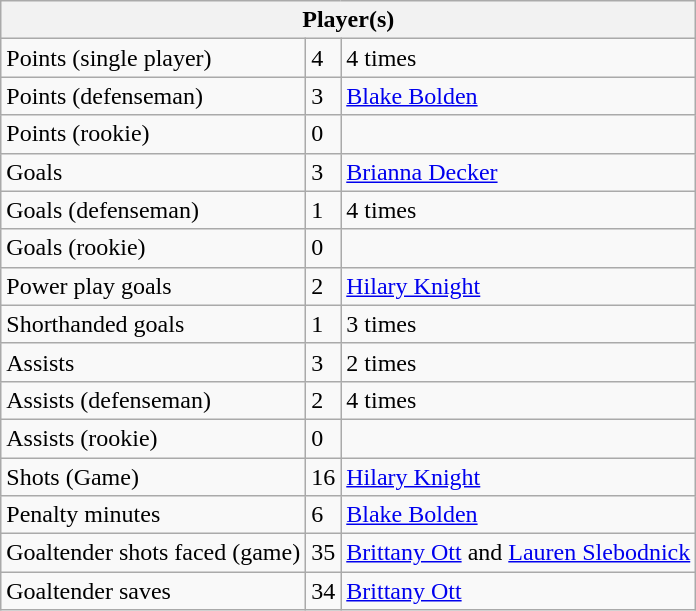<table class="wikitable">
<tr>
<th bgcolor="#DDDDFF" colspan="3" align="left">Player(s)</th>
</tr>
<tr>
<td>Points (single player)</td>
<td>4</td>
<td>4 times</td>
</tr>
<tr>
<td>Points (defenseman)</td>
<td>3</td>
<td><a href='#'>Blake Bolden</a></td>
</tr>
<tr>
<td>Points (rookie)</td>
<td>0</td>
<td></td>
</tr>
<tr>
<td>Goals</td>
<td>3</td>
<td><a href='#'>Brianna Decker</a></td>
</tr>
<tr>
<td>Goals (defenseman)</td>
<td>1</td>
<td>4 times</td>
</tr>
<tr>
<td>Goals (rookie)</td>
<td>0</td>
<td></td>
</tr>
<tr>
<td>Power play goals</td>
<td>2</td>
<td><a href='#'>Hilary Knight</a></td>
</tr>
<tr>
<td>Shorthanded goals</td>
<td>1</td>
<td>3 times</td>
</tr>
<tr>
<td>Assists</td>
<td>3</td>
<td>2 times</td>
</tr>
<tr>
<td>Assists (defenseman)</td>
<td>2</td>
<td>4 times</td>
</tr>
<tr>
<td>Assists (rookie)</td>
<td>0</td>
<td></td>
</tr>
<tr>
<td>Shots (Game)</td>
<td>16</td>
<td><a href='#'>Hilary Knight</a></td>
</tr>
<tr>
<td>Penalty minutes</td>
<td>6</td>
<td><a href='#'>Blake Bolden</a></td>
</tr>
<tr>
<td>Goaltender shots faced (game)</td>
<td>35</td>
<td><a href='#'>Brittany Ott</a> and <a href='#'>Lauren Slebodnick</a></td>
</tr>
<tr>
<td>Goaltender saves</td>
<td>34</td>
<td><a href='#'>Brittany Ott</a></td>
</tr>
</table>
